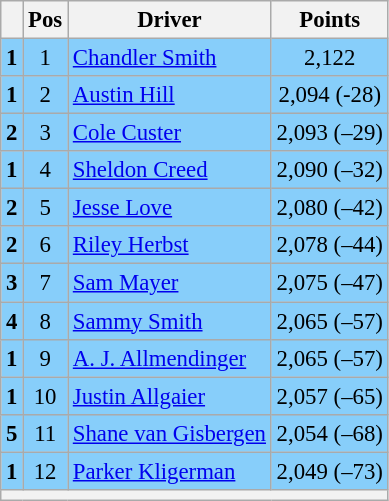<table class="wikitable" style="font-size: 95%;">
<tr>
<th></th>
<th>Pos</th>
<th>Driver</th>
<th>Points</th>
</tr>
<tr style="background:#87CEFA;">
<td align="left"> <strong>1</strong></td>
<td style="text-align:center;">1</td>
<td><a href='#'>Chandler Smith</a></td>
<td style="text-align:center;">2,122</td>
</tr>
<tr style="background:#87CEFA;">
<td align="left"> <strong>1</strong></td>
<td style="text-align:center;">2</td>
<td><a href='#'>Austin Hill</a></td>
<td style="text-align:center;">2,094 (-28)</td>
</tr>
<tr style="background:#87CEFA;">
<td align="left"> <strong>2</strong></td>
<td style="text-align:center;">3</td>
<td><a href='#'>Cole Custer</a></td>
<td style="text-align:center;">2,093 (–29)</td>
</tr>
<tr style="background:#87CEFA;">
<td align="left"> <strong>1</strong></td>
<td style="text-align:center;">4</td>
<td><a href='#'>Sheldon Creed</a></td>
<td style="text-align:center;">2,090 (–32)</td>
</tr>
<tr style="background:#87CEFA;">
<td align="left"> <strong>2</strong></td>
<td style="text-align:center;">5</td>
<td><a href='#'>Jesse Love</a></td>
<td style="text-align:center;">2,080 (–42)</td>
</tr>
<tr style="background:#87CEFA;">
<td align="left"> <strong>2</strong></td>
<td style="text-align:center;">6</td>
<td><a href='#'>Riley Herbst</a></td>
<td style="text-align:center;">2,078 (–44)</td>
</tr>
<tr style="background:#87CEFA;">
<td align="left"> <strong>3</strong></td>
<td style="text-align:center;">7</td>
<td><a href='#'>Sam Mayer</a></td>
<td style="text-align:center;">2,075 (–47)</td>
</tr>
<tr style="background:#87CEFA;">
<td align="left"> <strong>4</strong></td>
<td style="text-align:center;">8</td>
<td><a href='#'>Sammy Smith</a></td>
<td style="text-align:center;">2,065 (–57)</td>
</tr>
<tr style="background:#87CEFA;">
<td align="left"> <strong>1</strong></td>
<td style="text-align:center;">9</td>
<td><a href='#'>A. J. Allmendinger</a></td>
<td style="text-align:center;">2,065 (–57)</td>
</tr>
<tr style="background:#87CEFA;">
<td align="left"> <strong>1</strong></td>
<td style="text-align:center;">10</td>
<td><a href='#'>Justin Allgaier</a></td>
<td style="text-align:center;">2,057 (–65)</td>
</tr>
<tr style="background:#87CEFA;">
<td align="left"> <strong>5</strong></td>
<td style="text-align:center;">11</td>
<td><a href='#'>Shane van Gisbergen</a></td>
<td style="text-align:center;">2,054 (–68)</td>
</tr>
<tr style="background:#87CEFA;">
<td align="left"> <strong>1</strong></td>
<td style="text-align:center;">12</td>
<td><a href='#'>Parker Kligerman</a></td>
<td style="text-align:center;">2,049 (–73)</td>
</tr>
<tr class="sortbottom">
<th colspan="9"></th>
</tr>
</table>
